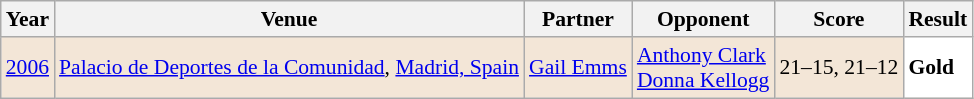<table class="sortable wikitable" style="font-size: 90%;">
<tr>
<th>Year</th>
<th>Venue</th>
<th>Partner</th>
<th>Opponent</th>
<th>Score</th>
<th>Result</th>
</tr>
<tr style="background:#F3E6D7">
<td align="center"><a href='#'>2006</a></td>
<td align="left"><a href='#'>Palacio de Deportes de la Comunidad</a>, <a href='#'>Madrid, Spain</a></td>
<td align="left"> <a href='#'>Gail Emms</a></td>
<td align="left"> <a href='#'>Anthony Clark</a> <br>  <a href='#'>Donna Kellogg</a></td>
<td align="left">21–15, 21–12</td>
<td style="text-align:left; background:white"> <strong>Gold</strong></td>
</tr>
</table>
